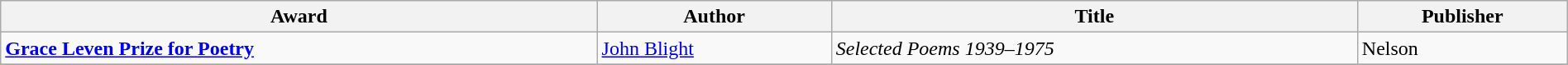<table class="wikitable" width=100%>
<tr>
<th>Award</th>
<th>Author</th>
<th>Title</th>
<th>Publisher</th>
</tr>
<tr>
<td><strong><a href='#'>Grace Leven Prize for Poetry</a></strong></td>
<td><a href='#'>John Blight</a></td>
<td><em>Selected Poems 1939–1975</em></td>
<td>Nelson</td>
</tr>
<tr>
</tr>
</table>
